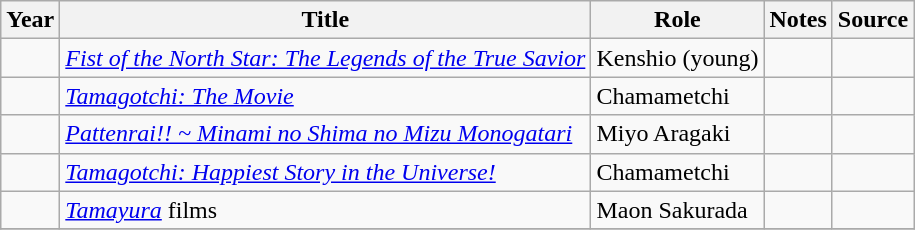<table class="wikitable sortable plainrowheaders">
<tr>
<th>Year</th>
<th>Title</th>
<th>Role</th>
<th class="unsortable">Notes</th>
<th class="unsortable">Source</th>
</tr>
<tr>
<td></td>
<td><em><a href='#'>Fist of the North Star: The Legends of the True Savior</a></em></td>
<td>Kenshio (young)</td>
<td></td>
<td></td>
</tr>
<tr>
<td></td>
<td><em><a href='#'>Tamagotchi: The Movie </a></em></td>
<td>Chamametchi</td>
<td></td>
<td></td>
</tr>
<tr>
<td></td>
<td><em><a href='#'>Pattenrai!! ~ Minami no Shima no Mizu Monogatari</a></em></td>
<td>Miyo Aragaki</td>
<td></td>
<td></td>
</tr>
<tr>
<td></td>
<td><em><a href='#'>Tamagotchi: Happiest Story in the Universe!</a></em></td>
<td>Chamametchi</td>
<td></td>
<td></td>
</tr>
<tr>
<td></td>
<td><em><a href='#'>Tamayura</a></em> films</td>
<td>Maon Sakurada</td>
<td></td>
<td></td>
</tr>
<tr>
</tr>
</table>
